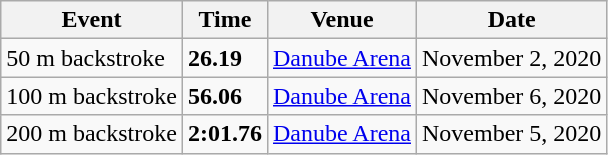<table class="wikitable">
<tr>
<th>Event</th>
<th>Time</th>
<th>Venue</th>
<th>Date</th>
</tr>
<tr>
<td>50 m backstroke</td>
<td><strong>26.19</strong></td>
<td><a href='#'>Danube Arena</a></td>
<td>November 2, 2020</td>
</tr>
<tr>
<td>100 m backstroke</td>
<td><strong>56.06</strong></td>
<td><a href='#'>Danube Arena</a></td>
<td>November 6, 2020</td>
</tr>
<tr>
<td>200 m backstroke</td>
<td><strong>2:01.76</strong></td>
<td><a href='#'>Danube Arena</a></td>
<td>November 5, 2020</td>
</tr>
</table>
